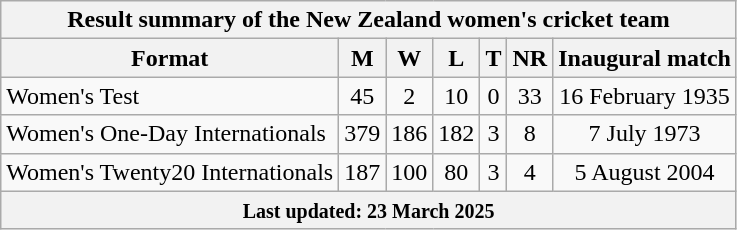<table class="wikitable" style="text-align: center;">
<tr>
<th colspan=7 align="center"><strong>Result summary of the New Zealand women's cricket team</strong></th>
</tr>
<tr>
<th>Format</th>
<th>M</th>
<th>W</th>
<th>L</th>
<th>T</th>
<th>NR</th>
<th>Inaugural match</th>
</tr>
<tr>
<td align="left">Women's Test</td>
<td>45</td>
<td>2</td>
<td>10</td>
<td>0</td>
<td>33</td>
<td>16 February 1935</td>
</tr>
<tr>
<td align="left">Women's One-Day Internationals</td>
<td>379</td>
<td>186</td>
<td>182</td>
<td>3</td>
<td>8</td>
<td>7 July 1973</td>
</tr>
<tr>
<td align="left">Women's Twenty20 Internationals</td>
<td>187</td>
<td>100</td>
<td>80</td>
<td>3</td>
<td>4</td>
<td>5 August 2004</td>
</tr>
<tr>
<th colspan=7><small>Last updated: 23 March 2025</small></th>
</tr>
</table>
